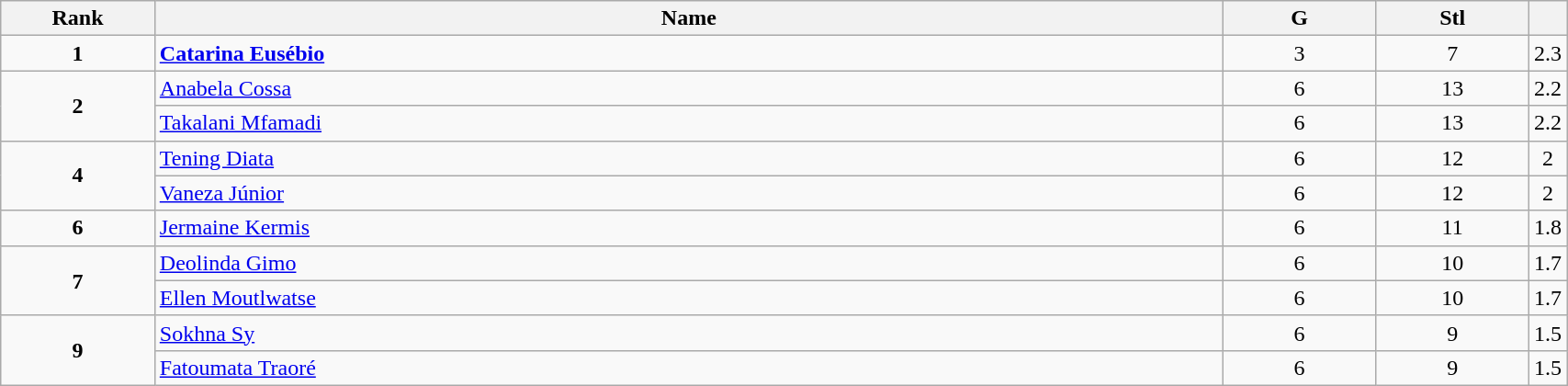<table class="wikitable" style="width:90%;">
<tr>
<th style="width:10%;">Rank</th>
<th style="width:70%;">Name</th>
<th style="width:10%;">G</th>
<th style="width:10%;">Stl</th>
<th style="width:10%;"></th>
</tr>
<tr align=center>
<td><strong>1</strong></td>
<td align=left> <strong><a href='#'>Catarina Eusébio</a></strong></td>
<td>3</td>
<td>7</td>
<td>2.3</td>
</tr>
<tr align=center>
<td rowspan=2><strong>2</strong></td>
<td align=left> <a href='#'>Anabela Cossa</a></td>
<td>6</td>
<td>13</td>
<td>2.2</td>
</tr>
<tr align=center>
<td align=left> <a href='#'>Takalani Mfamadi</a></td>
<td>6</td>
<td>13</td>
<td>2.2</td>
</tr>
<tr align=center>
<td rowspan=2><strong>4</strong></td>
<td align=left> <a href='#'>Tening Diata</a></td>
<td>6</td>
<td>12</td>
<td>2</td>
</tr>
<tr align=center>
<td align=left> <a href='#'>Vaneza Júnior</a></td>
<td>6</td>
<td>12</td>
<td>2</td>
</tr>
<tr align=center>
<td><strong>6</strong></td>
<td align=left> <a href='#'>Jermaine Kermis</a></td>
<td>6</td>
<td>11</td>
<td>1.8</td>
</tr>
<tr align=center>
<td rowspan=2><strong>7</strong></td>
<td align=left> <a href='#'>Deolinda Gimo</a></td>
<td>6</td>
<td>10</td>
<td>1.7</td>
</tr>
<tr align=center>
<td align=left> <a href='#'>Ellen Moutlwatse</a></td>
<td>6</td>
<td>10</td>
<td>1.7</td>
</tr>
<tr align=center>
<td rowspan=2><strong>9</strong></td>
<td align=left> <a href='#'>Sokhna Sy</a></td>
<td>6</td>
<td>9</td>
<td>1.5</td>
</tr>
<tr align=center>
<td align=left> <a href='#'>Fatoumata Traoré</a></td>
<td>6</td>
<td>9</td>
<td>1.5</td>
</tr>
</table>
